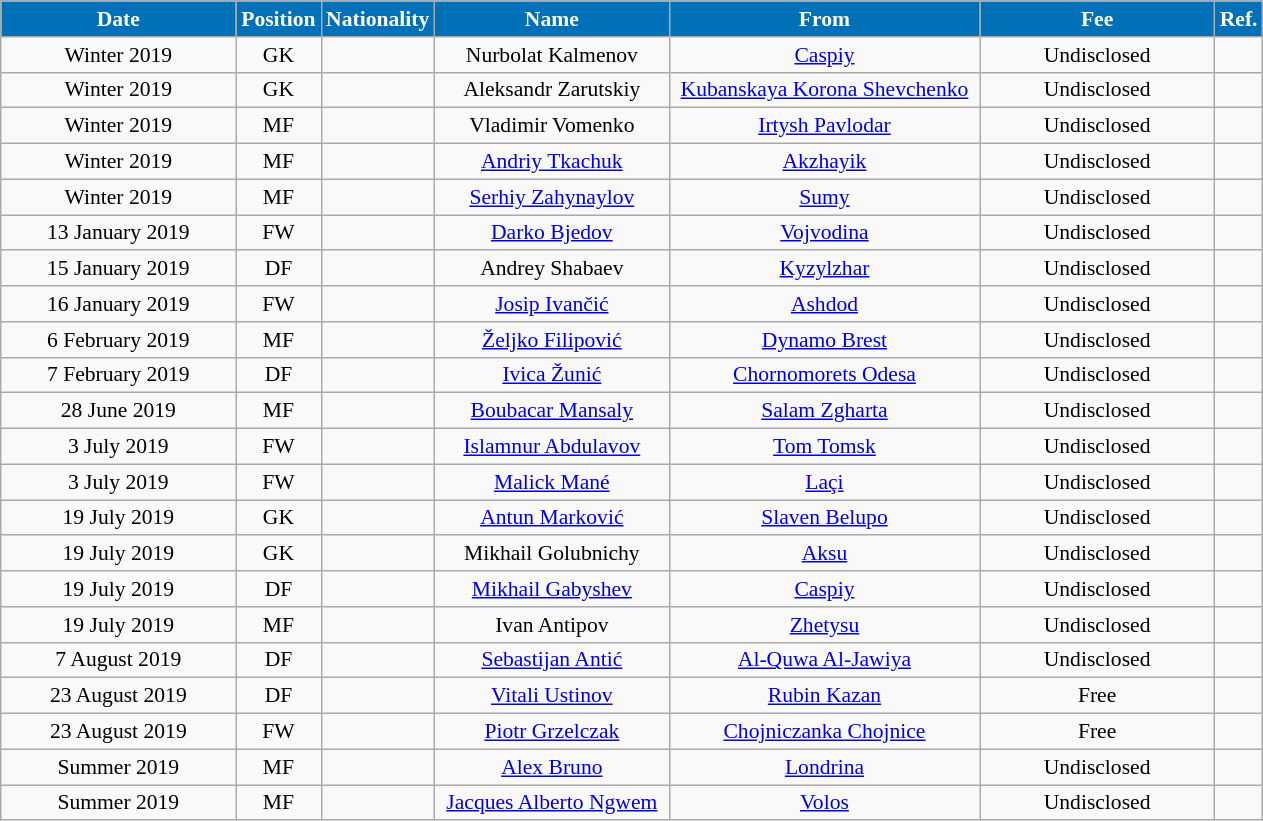<table class="wikitable"  style="text-align:center; font-size:90%; ">
<tr>
<th style="background:#0070B8; color:#FFFFFF; width:150px;">Date</th>
<th style="background:#0070B8; color:#FFFFFF; width:50px;">Position</th>
<th style="background:#0070B8; color:#FFFFFF; width:50px;">Nationality</th>
<th style="background:#0070B8; color:#FFFFFF; width:150px;">Name</th>
<th style="background:#0070B8; color:#FFFFFF; width:200px;">From</th>
<th style="background:#0070B8; color:#FFFFFF; width:150px;">Fee</th>
<th style="background:#0070B8; color:#FFFFFF; width:25px;">Ref.</th>
</tr>
<tr>
<td>Winter 2019</td>
<td>GK</td>
<td></td>
<td>Nurbolat Kalmenov</td>
<td><a href='#'>Caspiy</a></td>
<td>Undisclosed</td>
<td></td>
</tr>
<tr>
<td>Winter 2019</td>
<td>GK</td>
<td></td>
<td>Aleksandr Zarutskiy</td>
<td><a href='#'>Kubanskaya Korona Shevchenko</a></td>
<td>Undisclosed</td>
<td></td>
</tr>
<tr>
<td>Winter 2019</td>
<td>MF</td>
<td></td>
<td>Vladimir Vomenko</td>
<td><a href='#'>Irtysh Pavlodar</a></td>
<td>Undisclosed</td>
<td></td>
</tr>
<tr>
<td>Winter 2019</td>
<td>MF</td>
<td></td>
<td><a href='#'>Andriy Tkachuk</a></td>
<td><a href='#'>Akzhayik</a></td>
<td>Undisclosed</td>
<td></td>
</tr>
<tr>
<td>Winter 2019</td>
<td>MF</td>
<td></td>
<td><a href='#'>Serhiy Zahynaylov</a></td>
<td><a href='#'>Sumy</a></td>
<td>Undisclosed</td>
<td></td>
</tr>
<tr>
<td>13 January 2019</td>
<td>FW</td>
<td></td>
<td><a href='#'>Darko Bjedov</a></td>
<td><a href='#'>Vojvodina</a></td>
<td>Undisclosed</td>
<td></td>
</tr>
<tr>
<td>15 January 2019</td>
<td>DF</td>
<td></td>
<td>Andrey Shabaev</td>
<td><a href='#'>Kyzylzhar</a></td>
<td>Undisclosed</td>
<td></td>
</tr>
<tr>
<td>16 January 2019</td>
<td>FW</td>
<td></td>
<td><a href='#'>Josip Ivančić</a></td>
<td><a href='#'>Ashdod</a></td>
<td>Undisclosed</td>
<td></td>
</tr>
<tr>
<td>6 February 2019</td>
<td>MF</td>
<td></td>
<td><a href='#'>Željko Filipović</a></td>
<td><a href='#'>Dynamo Brest</a></td>
<td>Undisclosed</td>
<td></td>
</tr>
<tr>
<td>7 February 2019</td>
<td>DF</td>
<td></td>
<td><a href='#'>Ivica Žunić</a></td>
<td><a href='#'>Chornomorets Odesa</a></td>
<td>Undisclosed</td>
<td></td>
</tr>
<tr>
<td>28 June 2019</td>
<td>MF</td>
<td></td>
<td><a href='#'>Boubacar Mansaly</a></td>
<td><a href='#'>Salam Zgharta</a></td>
<td>Undisclosed</td>
<td></td>
</tr>
<tr>
<td>3 July 2019</td>
<td>FW</td>
<td></td>
<td><a href='#'>Islamnur Abdulavov</a></td>
<td><a href='#'>Tom Tomsk</a></td>
<td>Undisclosed</td>
<td></td>
</tr>
<tr>
<td>3 July 2019</td>
<td>FW</td>
<td></td>
<td><a href='#'>Malick Mané</a></td>
<td><a href='#'>Laçi</a></td>
<td>Undisclosed</td>
<td></td>
</tr>
<tr>
<td>19 July 2019</td>
<td>GK</td>
<td></td>
<td><a href='#'>Antun Marković</a></td>
<td><a href='#'>Slaven Belupo</a></td>
<td>Undisclosed</td>
<td></td>
</tr>
<tr>
<td>19 July 2019</td>
<td>GK</td>
<td></td>
<td>Mikhail Golubnichy</td>
<td><a href='#'>Aksu</a></td>
<td>Undisclosed</td>
<td></td>
</tr>
<tr>
<td>19 July 2019</td>
<td>DF</td>
<td></td>
<td><a href='#'>Mikhail Gabyshev</a></td>
<td><a href='#'>Caspiy</a></td>
<td>Undisclosed</td>
<td></td>
</tr>
<tr>
<td>19 July 2019</td>
<td>MF</td>
<td></td>
<td>Ivan Antipov</td>
<td><a href='#'>Zhetysu</a></td>
<td>Undisclosed</td>
<td></td>
</tr>
<tr>
<td>7 August 2019</td>
<td>DF</td>
<td></td>
<td><a href='#'>Sebastijan Antić</a></td>
<td><a href='#'>Al-Quwa Al-Jawiya</a></td>
<td>Undisclosed</td>
<td></td>
</tr>
<tr>
<td>23 August 2019</td>
<td>DF</td>
<td></td>
<td><a href='#'>Vitali Ustinov</a></td>
<td><a href='#'>Rubin Kazan</a></td>
<td>Free</td>
<td></td>
</tr>
<tr>
<td>23 August 2019</td>
<td>FW</td>
<td></td>
<td><a href='#'>Piotr Grzelczak</a></td>
<td><a href='#'>Chojniczanka Chojnice</a></td>
<td>Free</td>
<td></td>
</tr>
<tr>
<td>Summer 2019</td>
<td>MF</td>
<td></td>
<td><a href='#'>Alex Bruno</a></td>
<td><a href='#'>Londrina</a></td>
<td>Undisclosed</td>
<td></td>
</tr>
<tr>
<td>Summer 2019</td>
<td>MF</td>
<td></td>
<td><a href='#'>Jacques Alberto Ngwem</a></td>
<td><a href='#'>Volos</a></td>
<td>Undisclosed</td>
<td></td>
</tr>
</table>
